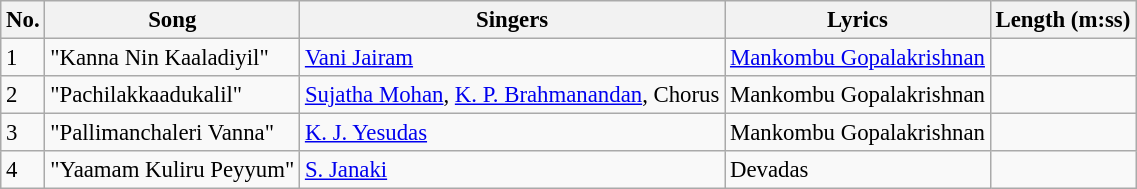<table class="wikitable" style="font-size:95%;">
<tr>
<th>No.</th>
<th>Song</th>
<th>Singers</th>
<th>Lyrics</th>
<th>Length (m:ss)</th>
</tr>
<tr>
<td>1</td>
<td>"Kanna Nin Kaaladiyil"</td>
<td><a href='#'>Vani Jairam</a></td>
<td><a href='#'>Mankombu Gopalakrishnan</a></td>
<td></td>
</tr>
<tr>
<td>2</td>
<td>"Pachilakkaadukalil"</td>
<td><a href='#'>Sujatha Mohan</a>, <a href='#'>K. P. Brahmanandan</a>, Chorus</td>
<td>Mankombu Gopalakrishnan</td>
<td></td>
</tr>
<tr>
<td>3</td>
<td>"Pallimanchaleri Vanna"</td>
<td><a href='#'>K. J. Yesudas</a></td>
<td>Mankombu Gopalakrishnan</td>
<td></td>
</tr>
<tr>
<td>4</td>
<td>"Yaamam Kuliru Peyyum"</td>
<td><a href='#'>S. Janaki</a></td>
<td>Devadas</td>
<td></td>
</tr>
</table>
